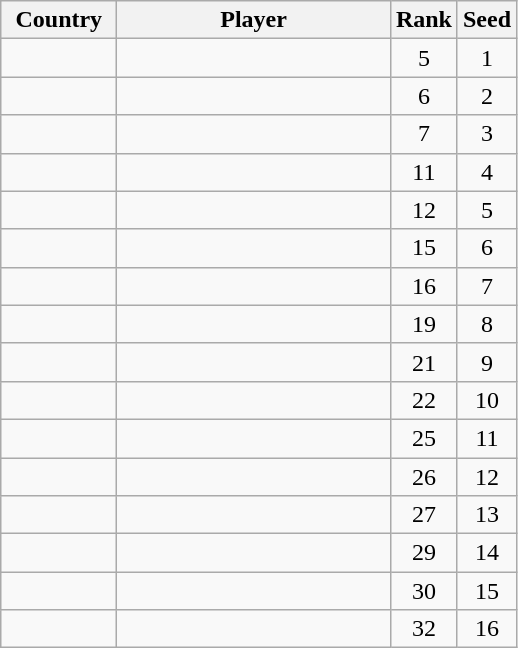<table class="sortable wikitable" border="1">
<tr>
<th width="70">Country</th>
<th width="175">Player</th>
<th>Rank</th>
<th>Seed</th>
</tr>
<tr>
<td></td>
<td></td>
<td align="center">5</td>
<td align="center">1</td>
</tr>
<tr>
<td></td>
<td></td>
<td align="center">6</td>
<td align="center">2</td>
</tr>
<tr>
<td></td>
<td></td>
<td align="center">7</td>
<td align="center">3</td>
</tr>
<tr>
<td></td>
<td></td>
<td align="center">11</td>
<td align="center">4</td>
</tr>
<tr>
<td></td>
<td></td>
<td align="center">12</td>
<td align="center">5</td>
</tr>
<tr>
<td></td>
<td></td>
<td align="center">15</td>
<td align="center">6</td>
</tr>
<tr>
<td></td>
<td></td>
<td align="center">16</td>
<td align="center">7</td>
</tr>
<tr>
<td></td>
<td></td>
<td align="center">19</td>
<td align="center">8</td>
</tr>
<tr>
<td></td>
<td></td>
<td align="center">21</td>
<td align="center">9</td>
</tr>
<tr>
<td></td>
<td></td>
<td align="center">22</td>
<td align="center">10</td>
</tr>
<tr>
<td></td>
<td></td>
<td align="center">25</td>
<td align="center">11</td>
</tr>
<tr>
<td></td>
<td></td>
<td align="center">26</td>
<td align="center">12</td>
</tr>
<tr>
<td></td>
<td></td>
<td align="center">27</td>
<td align="center">13</td>
</tr>
<tr>
<td></td>
<td></td>
<td align="center">29</td>
<td align="center">14</td>
</tr>
<tr>
<td></td>
<td></td>
<td align="center">30</td>
<td align="center">15</td>
</tr>
<tr>
<td></td>
<td></td>
<td align="center">32</td>
<td align="center">16</td>
</tr>
</table>
